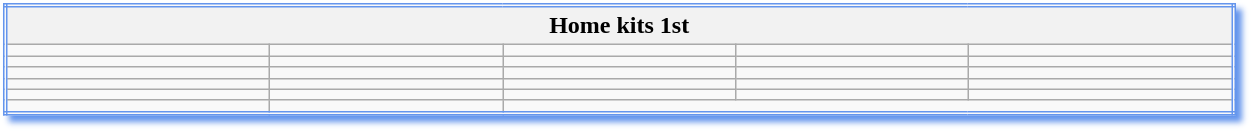<table class="wikitable mw-collapsible mw-collapsed" style="width:65%; border:double CornFlowerBlue; box-shadow: 4px 4px 4px CornFlowerBlue;">
<tr>
<th colspan="5">Home kits 1st</th>
</tr>
<tr>
<td></td>
<td></td>
<td></td>
<td></td>
<td></td>
</tr>
<tr>
<td></td>
<td></td>
<td></td>
<td></td>
<td></td>
</tr>
<tr>
<td></td>
<td></td>
<td></td>
<td></td>
<td></td>
</tr>
<tr>
<td></td>
<td></td>
<td></td>
<td></td>
<td></td>
</tr>
<tr>
<td></td>
<td></td>
<td></td>
<td></td>
<td></td>
</tr>
<tr>
<td></td>
<td></td>
</tr>
</table>
